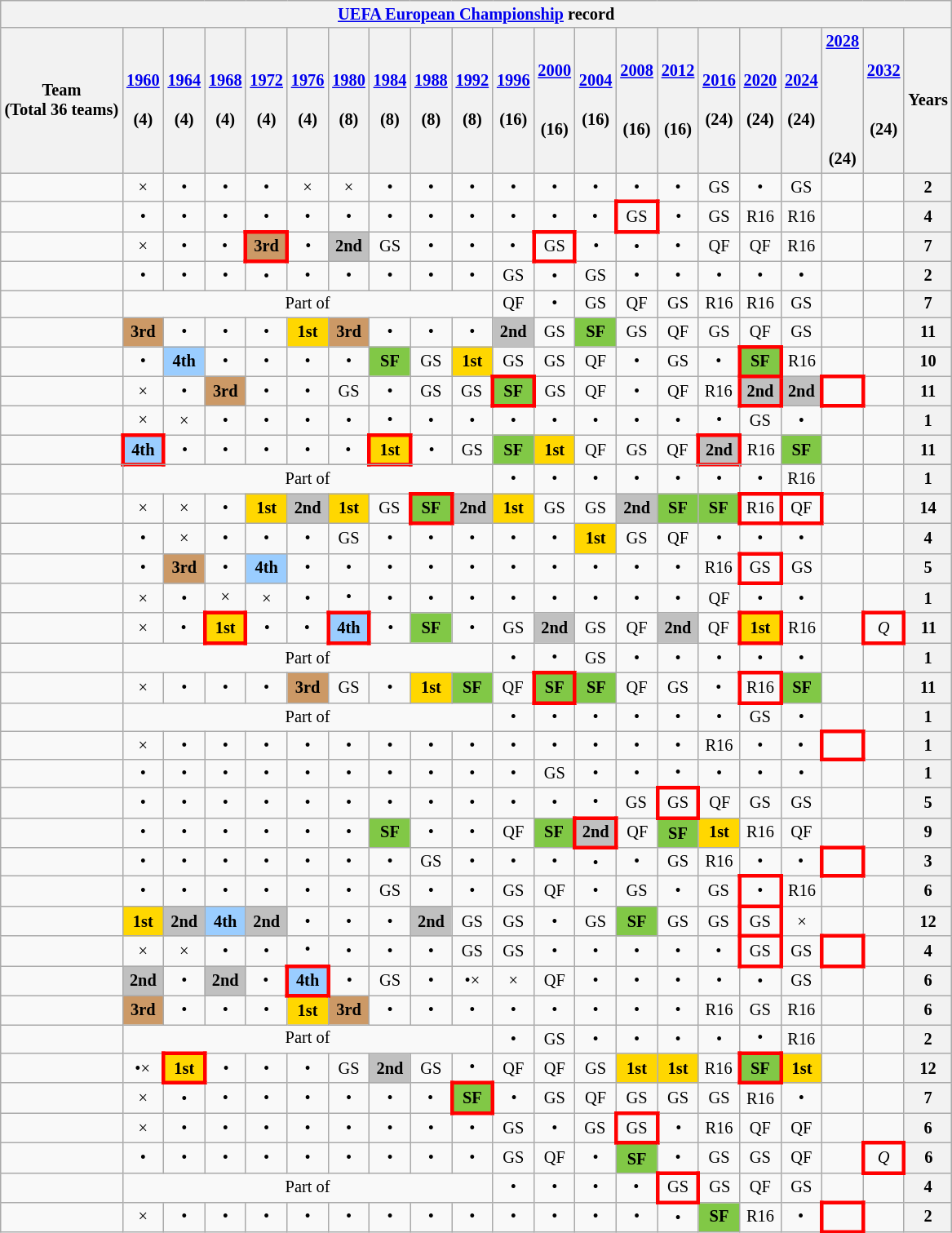<table class="wikitable" style="text-align:center; font-size:85%;">
<tr>
<th colspan=39><a href='#'>UEFA European Championship</a> record</th>
</tr>
<tr>
<th>Team<br>(Total 36 teams)</th>
<th><a href='#'>1960</a><br><br>(4)</th>
<th><a href='#'>1964</a><br> <br>(4)</th>
<th><a href='#'>1968</a><br> <br>(4)</th>
<th><a href='#'>1972</a><br> <br>(4)</th>
<th><a href='#'>1976</a><br> <br>(4)</th>
<th><a href='#'>1980</a><br> <br>(8)</th>
<th><a href='#'>1984</a><br> <br>(8)</th>
<th><a href='#'>1988</a><br> <br>(8)</th>
<th><a href='#'>1992</a><br> <br>(8)</th>
<th><a href='#'>1996</a><br> <br>(16)</th>
<th><a href='#'>2000</a><br> <br> <br>(16)</th>
<th><a href='#'>2004</a><br> <br>(16)</th>
<th><a href='#'>2008</a><br> <br> <br>(16)</th>
<th><a href='#'>2012</a><br> <br> <br>(16)</th>
<th><a href='#'>2016</a><br> <br>(24)</th>
<th><a href='#'>2020</a><br> <br>(24)</th>
<th><a href='#'>2024</a><br> <br>(24)</th>
<th><a href='#'>2028</a><br> <br> <br> <br> <br> <br>(24)</th>
<th><a href='#'>2032</a><br> <br><br>(24)</th>
<th>Years</th>
</tr>
<tr>
<td align=left></td>
<td>×</td>
<td>•</td>
<td>•</td>
<td>•</td>
<td>×</td>
<td>×</td>
<td>•</td>
<td>•</td>
<td>•</td>
<td>•</td>
<td>•</td>
<td>•</td>
<td>•</td>
<td>•</td>
<td>GS</td>
<td>•</td>
<td>GS</td>
<td></td>
<td></td>
<th>2</th>
</tr>
<tr>
<td align=left></td>
<td>•</td>
<td>•</td>
<td>•</td>
<td>•</td>
<td>•</td>
<td>•</td>
<td>•</td>
<td>•</td>
<td>•</td>
<td>•</td>
<td>•</td>
<td>•</td>
<td style="border:3px solid red">GS</td>
<td>•</td>
<td>GS</td>
<td>R16</td>
<td>R16</td>
<td></td>
<td></td>
<th>4</th>
</tr>
<tr>
<td align=left></td>
<td>×</td>
<td>•</td>
<td>•</td>
<td style="border:3px solid red; background:#cc9966"><strong>3rd</strong></td>
<td>•</td>
<td style="background:silver"><strong>2nd</strong></td>
<td>GS</td>
<td>•</td>
<td>•</td>
<td>•</td>
<td style="border:3px solid red">GS</td>
<td>•</td>
<td>•</td>
<td>•</td>
<td>QF</td>
<td>QF</td>
<td>R16</td>
<td></td>
<td></td>
<th>7</th>
</tr>
<tr>
<td align=left></td>
<td>•</td>
<td>•</td>
<td>•</td>
<td>•</td>
<td>•</td>
<td>•</td>
<td>•</td>
<td>•</td>
<td>•</td>
<td>GS</td>
<td>•</td>
<td>GS</td>
<td>•</td>
<td>•</td>
<td>•</td>
<td>•</td>
<td>•</td>
<td></td>
<td></td>
<th>2</th>
</tr>
<tr>
<td align=left></td>
<td colspan=9>Part of </td>
<td>QF</td>
<td>•</td>
<td>GS</td>
<td>QF</td>
<td>GS</td>
<td>R16</td>
<td>R16</td>
<td>GS</td>
<td></td>
<td></td>
<th>7</th>
</tr>
<tr>
<td align=left></td>
<td style="background:#cc9966"><strong>3rd</strong></td>
<td>•</td>
<td>•</td>
<td>•</td>
<td style="background:gold"><strong>1st</strong></td>
<td style="background:#cc9966"><strong>3rd</strong></td>
<td>•</td>
<td>•</td>
<td>•</td>
<td style="background:silver"><strong>2nd</strong></td>
<td>GS</td>
<td style="background:#81c846"><strong>SF</strong></td>
<td>GS</td>
<td>QF</td>
<td>GS</td>
<td>QF</td>
<td>GS</td>
<td></td>
<td></td>
<th>11</th>
</tr>
<tr>
<td align=left></td>
<td>•</td>
<td style="background:#9acdff"><strong>4th</strong></td>
<td>•</td>
<td>•</td>
<td>•</td>
<td>•</td>
<td style="background:#81c846"><strong>SF</strong></td>
<td>GS</td>
<td style="background:gold"><strong>1st</strong></td>
<td>GS</td>
<td>GS</td>
<td>QF</td>
<td>•</td>
<td>GS</td>
<td>•</td>
<td style="border:3px solid red; background:#81c846"><strong>SF</strong></td>
<td>R16</td>
<td></td>
<td></td>
<th>10</th>
</tr>
<tr>
<td align=left></td>
<td>×</td>
<td>•</td>
<td style="background:#cc9966"><strong>3rd</strong></td>
<td>•</td>
<td>•</td>
<td>GS</td>
<td>•</td>
<td>GS</td>
<td>GS</td>
<td style="border:3px solid red; background:#81c846"><strong>SF</strong></td>
<td>GS</td>
<td>QF</td>
<td>•</td>
<td>QF</td>
<td>R16</td>
<td style="border:3px solid red; background:silver"><strong>2nd</strong></td>
<td style="background:silver"><strong>2nd</strong></td>
<td style="border:3px solid red"></td>
<td></td>
<th>11</th>
</tr>
<tr>
<td align=left></td>
<td>×</td>
<td>×</td>
<td>•</td>
<td>•</td>
<td>•</td>
<td>•</td>
<td>•</td>
<td>•</td>
<td>•</td>
<td>•</td>
<td>•</td>
<td>•</td>
<td>•</td>
<td>•</td>
<td>•</td>
<td>GS</td>
<td>•</td>
<td></td>
<td></td>
<th>1</th>
</tr>
<tr>
<td align=left></td>
<td style="border:3px solid red; background:#9acdff"><strong>4th</strong></td>
<td>•</td>
<td>•</td>
<td>•</td>
<td>•</td>
<td>•</td>
<td style="border:3px solid red; background:gold"><strong>1st</strong></td>
<td>•</td>
<td>GS</td>
<td style="background:#81c846"><strong>SF</strong></td>
<td style="background:gold"><strong>1st</strong></td>
<td>QF</td>
<td>GS</td>
<td>QF</td>
<td style="border:3px solid red; background:silver"><strong>2nd</strong></td>
<td>R16</td>
<td style="background:#81c846"><strong>SF</strong></td>
<td></td>
<td></td>
<th>11</th>
</tr>
<tr>
</tr>
<tr>
<td align=left></td>
<td colspan=9>Part of </td>
<td>•</td>
<td>•</td>
<td>•</td>
<td>•</td>
<td>•</td>
<td>•</td>
<td>•</td>
<td>R16</td>
<td></td>
<td></td>
<th>1</th>
</tr>
<tr>
<td align=left></td>
<td>×</td>
<td>×</td>
<td>•</td>
<td style="background:gold"><strong>1st</strong></td>
<td style="background:silver"><strong>2nd</strong></td>
<td style="background:gold"><strong>1st</strong></td>
<td>GS</td>
<td style="border:3px solid red; background:#81c846"><strong>SF</strong></td>
<td style="background:silver"><strong>2nd</strong></td>
<td style="background:gold"><strong>1st</strong></td>
<td>GS</td>
<td>GS</td>
<td style="background:silver"><strong>2nd</strong></td>
<td style="background:#81c846"><strong>SF</strong></td>
<td style="background:#81c846"><strong>SF</strong></td>
<td style="border:3px solid red">R16</td>
<td style="border:3px solid red">QF</td>
<td></td>
<td></td>
<th>14</th>
</tr>
<tr>
<td align=left></td>
<td>•</td>
<td>×</td>
<td>•</td>
<td>•</td>
<td>•</td>
<td>GS</td>
<td>•</td>
<td>•</td>
<td>•</td>
<td>•</td>
<td>•</td>
<td style="background:gold"><strong>1st</strong></td>
<td>GS</td>
<td>QF</td>
<td>•</td>
<td>•</td>
<td>•</td>
<td></td>
<td></td>
<th>4</th>
</tr>
<tr>
<td align=left></td>
<td>•</td>
<td style="background:#cc9966"><strong>3rd</strong></td>
<td>•</td>
<td style="background:#9acdff"><strong>4th</strong></td>
<td>•</td>
<td>•</td>
<td>•</td>
<td>•</td>
<td>•</td>
<td>•</td>
<td>•</td>
<td>•</td>
<td>•</td>
<td>•</td>
<td>R16</td>
<td style="border:3px solid red">GS</td>
<td>GS</td>
<td></td>
<td></td>
<th>5</th>
</tr>
<tr>
<td align=left></td>
<td>×</td>
<td>•</td>
<td>×</td>
<td>×</td>
<td>•</td>
<td>•</td>
<td>•</td>
<td>•</td>
<td>•</td>
<td>•</td>
<td>•</td>
<td>•</td>
<td>•</td>
<td>•</td>
<td>QF</td>
<td>•</td>
<td>•</td>
<td></td>
<td></td>
<th>1</th>
</tr>
<tr>
<td align=left></td>
<td>×</td>
<td>•</td>
<td style="border:3px solid red; background:gold"><strong>1st</strong></td>
<td>•</td>
<td>•</td>
<td style="border:3px solid red; background:#9acdff"><strong>4th</strong></td>
<td>•</td>
<td style="background:#81c846"><strong>SF</strong></td>
<td>•</td>
<td>GS</td>
<td style="background:silver"><strong>2nd</strong></td>
<td>GS</td>
<td>QF</td>
<td style="background:silver"><strong>2nd</strong></td>
<td>QF</td>
<td style="border:3px solid red; background:gold"><strong>1st</strong></td>
<td>R16</td>
<td></td>
<td style="border:3px solid red"><em>Q</em></td>
<th>11</th>
</tr>
<tr>
<td align=left></td>
<td colspan=9>Part of </td>
<td>•</td>
<td>•</td>
<td>GS</td>
<td>•</td>
<td>•</td>
<td>•</td>
<td>•</td>
<td>•</td>
<td></td>
<td></td>
<th>1</th>
</tr>
<tr>
<td align=left></td>
<td>×</td>
<td>•</td>
<td>•</td>
<td>•</td>
<td style="background:#cc9966"><strong>3rd</strong></td>
<td>GS</td>
<td>•</td>
<td style="background:gold"><strong>1st</strong></td>
<td style="background:#81c846"><strong>SF</strong></td>
<td>QF</td>
<td style="border:3px solid red; background:#81c846"><strong>SF</strong></td>
<td style="background:#81c846"><strong>SF</strong></td>
<td>QF</td>
<td>GS</td>
<td>•</td>
<td style="border:3px solid red">R16</td>
<td style="background:#81c846"><strong>SF</strong></td>
<td></td>
<td></td>
<th>11</th>
</tr>
<tr>
<td align=left></td>
<td colspan=9>Part of </td>
<td>•</td>
<td>•</td>
<td>•</td>
<td>•</td>
<td>•</td>
<td>•</td>
<td>GS</td>
<td>•</td>
<td></td>
<td></td>
<th>1</th>
</tr>
<tr>
<td align=left></td>
<td>×</td>
<td>•</td>
<td>•</td>
<td>•</td>
<td>•</td>
<td>•</td>
<td>•</td>
<td>•</td>
<td>•</td>
<td>•</td>
<td>•</td>
<td>•</td>
<td>•</td>
<td>•</td>
<td>R16</td>
<td>•</td>
<td>•</td>
<td style="border:3px solid red"></td>
<td></td>
<th>1</th>
</tr>
<tr>
<td align=left></td>
<td>•</td>
<td>•</td>
<td>•</td>
<td>•</td>
<td>•</td>
<td>•</td>
<td>•</td>
<td>•</td>
<td>•</td>
<td>•</td>
<td>GS</td>
<td>•</td>
<td>•</td>
<td>•</td>
<td>•</td>
<td>•</td>
<td>•</td>
<td></td>
<td></td>
<th>1</th>
</tr>
<tr>
<td align=left></td>
<td>•</td>
<td>•</td>
<td>•</td>
<td>•</td>
<td>•</td>
<td>•</td>
<td>•</td>
<td>•</td>
<td>•</td>
<td>•</td>
<td>•</td>
<td>•</td>
<td>GS</td>
<td style="border:3px solid red">GS</td>
<td>QF</td>
<td>GS</td>
<td>GS</td>
<td></td>
<td></td>
<th>5</th>
</tr>
<tr>
<td align=left></td>
<td>•</td>
<td>•</td>
<td>•</td>
<td>•</td>
<td>•</td>
<td>•</td>
<td style="background:#81c846"><strong>SF</strong></td>
<td>•</td>
<td>•</td>
<td>QF</td>
<td style="background:#81c846"><strong>SF</strong></td>
<td style="border:3px solid red; background:silver"><strong>2nd</strong></td>
<td>QF</td>
<td style="background:#81c846"><strong>SF</strong></td>
<td style="background:gold"><strong>1st</strong></td>
<td>R16</td>
<td>QF</td>
<td></td>
<td></td>
<th>9</th>
</tr>
<tr>
<td align=left></td>
<td>•</td>
<td>•</td>
<td>•</td>
<td>•</td>
<td>•</td>
<td>•</td>
<td>•</td>
<td>GS</td>
<td>•</td>
<td>•</td>
<td>•</td>
<td>•</td>
<td>•</td>
<td>GS</td>
<td>R16</td>
<td>•</td>
<td>•</td>
<td style="border:3px solid red"></td>
<td></td>
<th>3</th>
</tr>
<tr>
<td align=left></td>
<td>•</td>
<td>•</td>
<td>•</td>
<td>•</td>
<td>•</td>
<td>•</td>
<td>GS</td>
<td>•</td>
<td>•</td>
<td>GS</td>
<td>QF</td>
<td>•</td>
<td>GS</td>
<td>•</td>
<td>GS</td>
<td style="border:3px solid red">•</td>
<td>R16</td>
<td></td>
<td></td>
<th>6</th>
</tr>
<tr>
<td align=left></td>
<td style="background:gold"><strong>1st</strong></td>
<td style="background:silver"><strong>2nd</strong></td>
<td style="background:#9acdff"><strong>4th</strong></td>
<td style="background:silver"><strong>2nd</strong></td>
<td>•</td>
<td>•</td>
<td>•</td>
<td style="background:silver"><strong>2nd</strong></td>
<td>GS</td>
<td>GS</td>
<td>•</td>
<td>GS</td>
<td style="background:#81c846"><strong>SF</strong></td>
<td>GS</td>
<td>GS</td>
<td style="border:3px solid red">GS</td>
<td>×</td>
<td></td>
<td></td>
<th>12</th>
</tr>
<tr>
<td align=left></td>
<td>×</td>
<td>×</td>
<td>•</td>
<td>•</td>
<td>•</td>
<td>•</td>
<td>•</td>
<td>•</td>
<td>GS</td>
<td>GS</td>
<td>•</td>
<td>•</td>
<td>•</td>
<td>•</td>
<td>•</td>
<td style="border:3px solid red">GS</td>
<td>GS</td>
<td style="border:3px solid red"></td>
<td></td>
<th>4</th>
</tr>
<tr>
<td align=left></td>
<td style="background:silver"><strong>2nd</strong></td>
<td>•</td>
<td style="background:silver"><strong>2nd</strong></td>
<td>•</td>
<td style="border:3px solid red; background:#9acdff"><strong>4th</strong></td>
<td>•</td>
<td>GS</td>
<td>•</td>
<td>•×</td>
<td>×</td>
<td>QF</td>
<td>•</td>
<td>•</td>
<td>•</td>
<td>•</td>
<td>•</td>
<td>GS</td>
<td></td>
<td></td>
<th>6</th>
</tr>
<tr>
<td align=left></td>
<td style="background:#cc9966"><strong>3rd</strong></td>
<td>•</td>
<td>•</td>
<td>•</td>
<td style="background:gold"><strong>1st</strong></td>
<td style="background:#cc9966"><strong>3rd</strong></td>
<td>•</td>
<td>•</td>
<td>•</td>
<td>•</td>
<td>•</td>
<td>•</td>
<td>•</td>
<td>•</td>
<td>R16</td>
<td>GS</td>
<td>R16</td>
<td></td>
<td></td>
<th>6</th>
</tr>
<tr>
<td align=left></td>
<td colspan=9>Part of </td>
<td>•</td>
<td>GS</td>
<td>•</td>
<td>•</td>
<td>•</td>
<td>•</td>
<td>•</td>
<td>R16</td>
<td></td>
<td></td>
<th>2</th>
</tr>
<tr>
<td align=left></td>
<td>•×</td>
<td style="border:3px solid red; background:gold"><strong>1st</strong></td>
<td>•</td>
<td>•</td>
<td>•</td>
<td>GS</td>
<td style="background:silver"><strong>2nd</strong></td>
<td>GS</td>
<td>•</td>
<td>QF</td>
<td>QF</td>
<td>GS</td>
<td style="background:gold"><strong>1st</strong></td>
<td style="background:gold"><strong>1st</strong></td>
<td>R16</td>
<td style="border:3px solid red; background:#81c846"><strong>SF</strong></td>
<td style="background:gold"><strong>1st</strong></td>
<td></td>
<td></td>
<th>12</th>
</tr>
<tr>
<td align=left></td>
<td>×</td>
<td>•</td>
<td>•</td>
<td>•</td>
<td>•</td>
<td>•</td>
<td>•</td>
<td>•</td>
<td style="border:3px solid red; background:#81c846"><strong>SF</strong></td>
<td>•</td>
<td>GS</td>
<td>QF</td>
<td>GS</td>
<td>GS</td>
<td>GS</td>
<td>R16</td>
<td>•</td>
<td></td>
<td></td>
<th>7</th>
</tr>
<tr>
<td align=left></td>
<td>×</td>
<td>•</td>
<td>•</td>
<td>•</td>
<td>•</td>
<td>•</td>
<td>•</td>
<td>•</td>
<td>•</td>
<td>GS</td>
<td>•</td>
<td>GS</td>
<td style="border:3px solid red">GS</td>
<td>•</td>
<td>R16</td>
<td>QF</td>
<td>QF</td>
<td></td>
<td></td>
<th>6</th>
</tr>
<tr>
<td align=left></td>
<td>•</td>
<td>•</td>
<td>•</td>
<td>•</td>
<td>•</td>
<td>•</td>
<td>•</td>
<td>•</td>
<td>•</td>
<td>GS</td>
<td>QF</td>
<td>•</td>
<td style="background:#81c846"><strong>SF</strong></td>
<td>•</td>
<td>GS</td>
<td>GS</td>
<td>QF</td>
<td></td>
<td style="border:3px solid red"><em>Q</em></td>
<th>6</th>
</tr>
<tr>
<td align=left></td>
<td colspan=9>Part of </td>
<td>•</td>
<td>•</td>
<td>•</td>
<td>•</td>
<td style="border:3px solid red">GS</td>
<td>GS</td>
<td>QF</td>
<td>GS</td>
<td></td>
<td></td>
<th>4</th>
</tr>
<tr>
<td align=left></td>
<td>×</td>
<td>•</td>
<td>•</td>
<td>•</td>
<td>•</td>
<td>•</td>
<td>•</td>
<td>•</td>
<td>•</td>
<td>•</td>
<td>•</td>
<td>•</td>
<td>•</td>
<td>•</td>
<td style="background:#81c846"><strong>SF</strong></td>
<td>R16</td>
<td>•</td>
<td style="border:3px solid red"></td>
<td></td>
<th>2</th>
</tr>
</table>
